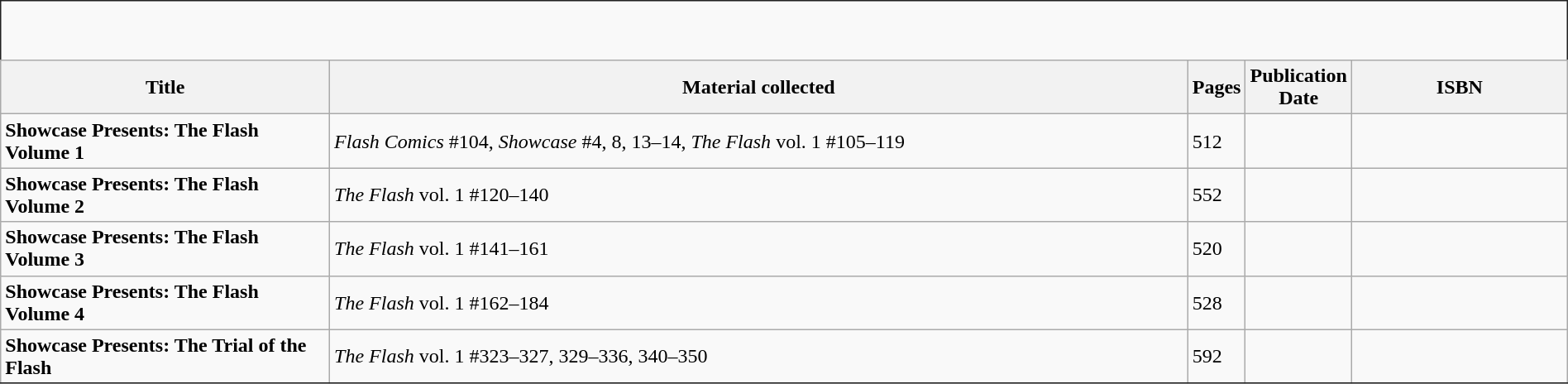<table width="100%" class="wikitable sortable" style="padding:0px 0px 0px 25px; border:1px solid #212121;">
<tr style="height: 3em;">
</tr>
<tr>
<th ! width="21%">Title</th>
<th>Material collected</th>
<th class="unsortable" width="1%">Pages</th>
<th width="1%">Publication Date</th>
<th width="13.77%">ISBN</th>
</tr>
<tr>
<td><strong>Showcase Presents: The Flash Volume 1</strong></td>
<td><em>Flash Comics</em> #104, <em>Showcase</em> #4, 8, 13–14, <em>The Flash</em> vol. 1 #105–119</td>
<td>512</td>
<td></td>
<td align="right"></td>
</tr>
<tr>
<td><strong>Showcase Presents: The Flash Volume 2</strong></td>
<td><em>The Flash</em> vol. 1 #120–140</td>
<td>552</td>
<td></td>
<td align="right"></td>
</tr>
<tr>
<td><strong>Showcase Presents: The Flash Volume 3</strong></td>
<td><em>The Flash</em> vol. 1 #141–161</td>
<td>520</td>
<td></td>
<td align="right"></td>
</tr>
<tr>
<td><strong>Showcase Presents: The Flash Volume 4</strong></td>
<td><em>The Flash</em> vol. 1 #162–184</td>
<td>528</td>
<td></td>
<td align="right"></td>
</tr>
<tr>
<td><strong>Showcase Presents: The Trial of the Flash</strong></td>
<td><em>The Flash</em> vol. 1 #323–327, 329–336, 340–350</td>
<td>592</td>
<td></td>
<td align="right"></td>
</tr>
<tr>
</tr>
</table>
